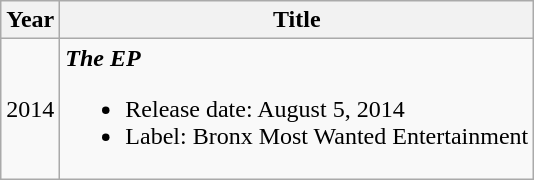<table class="wikitable plainrowheaders" style="text-align:center;">
<tr>
<th>Year</th>
<th>Title</th>
</tr>
<tr>
<td>2014</td>
<td style="text-align:left;"><strong><em>The EP </em></strong><br><ul><li>Release date: August 5, 2014</li><li>Label: Bronx Most Wanted Entertainment</li></ul></td>
</tr>
</table>
